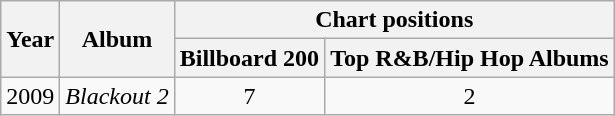<table class="wikitable">
<tr>
<th rowspan="2">Year</th>
<th rowspan="2">Album</th>
<th colspan="2">Chart positions</th>
</tr>
<tr>
<th>Billboard 200</th>
<th>Top R&B/Hip Hop Albums</th>
</tr>
<tr>
<td>2009</td>
<td><em>Blackout 2</em></td>
<td style="text-align:center;">7</td>
<td style="text-align:center;">2</td>
</tr>
</table>
